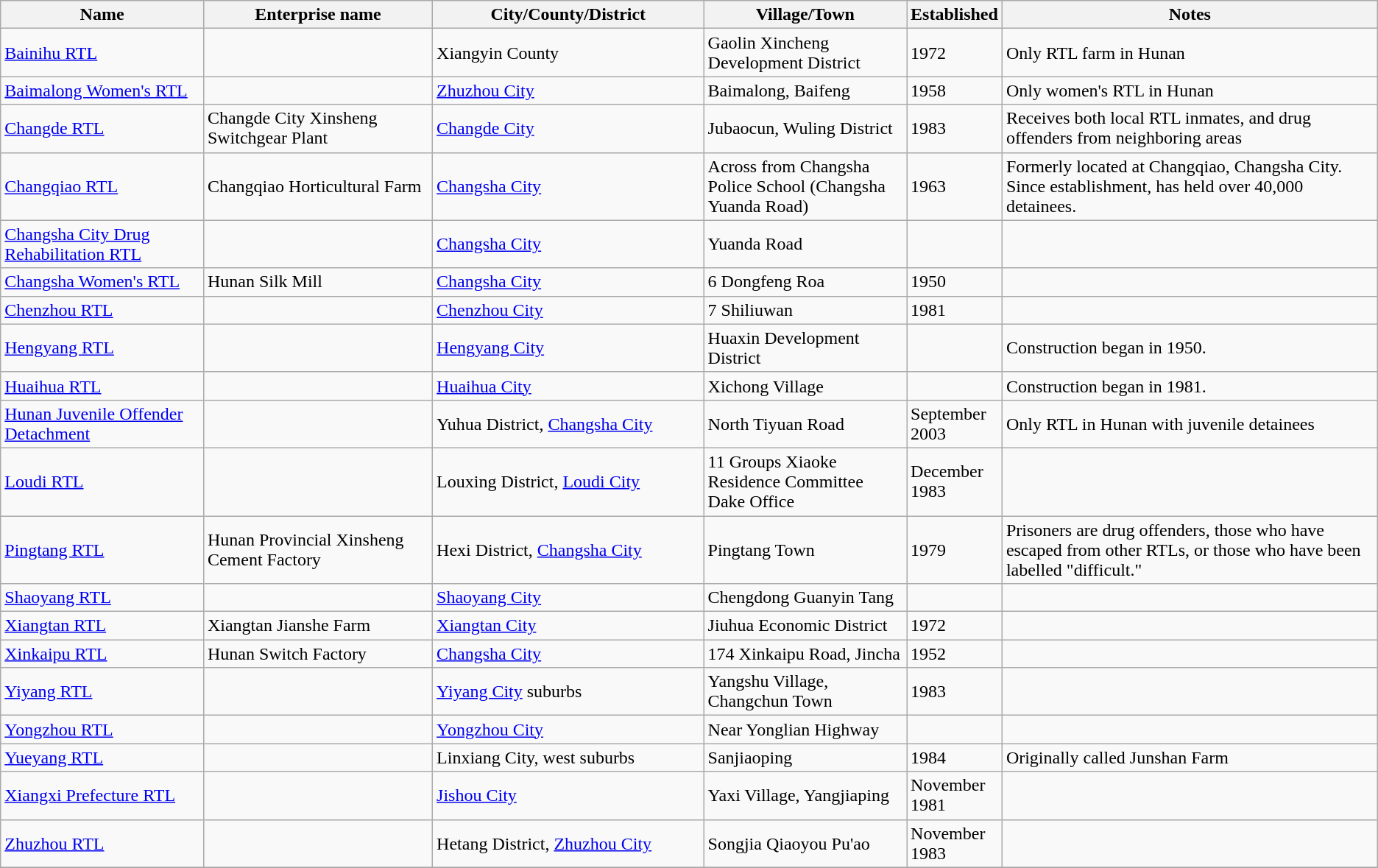<table class="wikitable">
<tr>
<th width=15%>Name</th>
<th width=17%>Enterprise name</th>
<th width=20%>City/County/District</th>
<th width=15%>Village/Town</th>
<th width=5%>Established</th>
<th width=28%>Notes</th>
</tr>
<tr>
<td><a href='#'>Bainihu RTL</a></td>
<td></td>
<td>Xiangyin County</td>
<td>Gaolin Xincheng Development District</td>
<td>1972</td>
<td>Only RTL farm in Hunan</td>
</tr>
<tr>
<td><a href='#'>Baimalong Women's RTL</a></td>
<td></td>
<td><a href='#'>Zhuzhou City</a></td>
<td>Baimalong, Baifeng</td>
<td>1958</td>
<td>Only women's RTL in Hunan</td>
</tr>
<tr>
<td><a href='#'>Changde RTL</a></td>
<td>Changde City Xinsheng Switchgear Plant</td>
<td><a href='#'>Changde City</a></td>
<td>Jubaocun, Wuling District</td>
<td>1983</td>
<td>Receives both local RTL inmates, and drug offenders from neighboring areas</td>
</tr>
<tr>
<td><a href='#'>Changqiao RTL</a></td>
<td>Changqiao Horticultural Farm</td>
<td><a href='#'>Changsha City</a></td>
<td>Across from Changsha Police School (Changsha Yuanda Road)</td>
<td>1963</td>
<td>Formerly located at Changqiao, Changsha City. Since establishment, has held over 40,000 detainees.</td>
</tr>
<tr>
<td><a href='#'>Changsha City Drug Rehabilitation RTL</a></td>
<td></td>
<td><a href='#'>Changsha City</a></td>
<td>Yuanda Road</td>
<td></td>
<td></td>
</tr>
<tr>
<td><a href='#'>Changsha Women's RTL</a></td>
<td>Hunan Silk Mill</td>
<td><a href='#'>Changsha City</a></td>
<td>6 Dongfeng Roa</td>
<td>1950</td>
<td></td>
</tr>
<tr>
<td><a href='#'>Chenzhou RTL</a></td>
<td></td>
<td><a href='#'>Chenzhou City</a></td>
<td>7 Shiliuwan</td>
<td>1981</td>
<td></td>
</tr>
<tr>
<td><a href='#'>Hengyang RTL</a></td>
<td></td>
<td><a href='#'>Hengyang City</a></td>
<td>Huaxin Development District</td>
<td></td>
<td>Construction began in 1950.</td>
</tr>
<tr>
<td><a href='#'>Huaihua RTL</a></td>
<td></td>
<td><a href='#'>Huaihua City</a></td>
<td>Xichong Village</td>
<td></td>
<td>Construction began in 1981.</td>
</tr>
<tr>
<td><a href='#'>Hunan Juvenile Offender Detachment</a></td>
<td></td>
<td>Yuhua District, <a href='#'>Changsha City</a></td>
<td>North Tiyuan Road</td>
<td>September 2003</td>
<td>Only RTL in Hunan with juvenile detainees</td>
</tr>
<tr>
<td><a href='#'>Loudi RTL</a></td>
<td></td>
<td>Louxing District, <a href='#'>Loudi City</a></td>
<td>11 Groups Xiaoke Residence Committee Dake Office</td>
<td>December 1983</td>
<td></td>
</tr>
<tr>
<td><a href='#'>Pingtang RTL</a></td>
<td>Hunan Provincial Xinsheng Cement Factory</td>
<td>Hexi District, <a href='#'>Changsha City</a></td>
<td>Pingtang Town</td>
<td>1979</td>
<td>Prisoners are drug offenders, those who have escaped from other RTLs, or those who have been labelled "difficult."</td>
</tr>
<tr>
<td><a href='#'>Shaoyang RTL</a></td>
<td></td>
<td><a href='#'>Shaoyang City</a></td>
<td>Chengdong Guanyin Tang</td>
<td></td>
<td></td>
</tr>
<tr>
<td><a href='#'>Xiangtan RTL</a></td>
<td>Xiangtan Jianshe Farm</td>
<td><a href='#'>Xiangtan City</a></td>
<td>Jiuhua Economic District</td>
<td>1972</td>
<td></td>
</tr>
<tr>
<td><a href='#'>Xinkaipu RTL</a></td>
<td>Hunan Switch Factory</td>
<td><a href='#'>Changsha City</a></td>
<td>174 Xinkaipu Road, Jincha</td>
<td>1952</td>
<td></td>
</tr>
<tr>
<td><a href='#'>Yiyang RTL</a></td>
<td></td>
<td><a href='#'>Yiyang City</a> suburbs</td>
<td>Yangshu Village, Changchun Town</td>
<td>1983</td>
<td></td>
</tr>
<tr>
<td><a href='#'>Yongzhou RTL</a></td>
<td></td>
<td><a href='#'>Yongzhou City</a></td>
<td>Near Yonglian Highway</td>
<td></td>
<td></td>
</tr>
<tr>
<td><a href='#'>Yueyang RTL</a></td>
<td></td>
<td>Linxiang City, west suburbs</td>
<td>Sanjiaoping</td>
<td>1984</td>
<td>Originally called Junshan Farm</td>
</tr>
<tr>
<td><a href='#'>Xiangxi Prefecture RTL</a></td>
<td></td>
<td><a href='#'>Jishou City</a></td>
<td>Yaxi Village, Yangjiaping</td>
<td>November 1981</td>
<td></td>
</tr>
<tr>
<td><a href='#'>Zhuzhou RTL</a></td>
<td></td>
<td>Hetang District, <a href='#'>Zhuzhou City</a></td>
<td>Songjia Qiaoyou Pu'ao</td>
<td>November 1983</td>
<td></td>
</tr>
<tr>
</tr>
</table>
